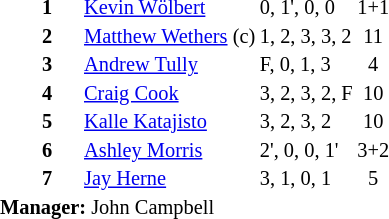<table style="font-size: 85%" cellspacing="1" cellpadding="1" align=LEFT>
<tr>
<td colspan="4"></td>
</tr>
<tr>
<th width="25"></th>
<th width="25"></th>
</tr>
<tr>
<td></td>
<td><strong>1</strong></td>
<td> <a href='#'>Kevin Wölbert</a></td>
<td>0, 1', 0, 0</td>
<td align=center>1+1</td>
</tr>
<tr>
<td></td>
<td><strong>2</strong></td>
<td> <a href='#'>Matthew Wethers</a> (c)</td>
<td>1, 2, 3, 3, 2</td>
<td align=center>11</td>
</tr>
<tr>
<td></td>
<td><strong>3</strong></td>
<td> <a href='#'>Andrew Tully</a></td>
<td>F, 0, 1, 3</td>
<td align=center>4</td>
</tr>
<tr>
<td></td>
<td><strong>4</strong></td>
<td> <a href='#'>Craig Cook</a></td>
<td>3, 2, 3, 2, F</td>
<td align=center>10</td>
</tr>
<tr>
<td></td>
<td><strong>5</strong></td>
<td> <a href='#'>Kalle Katajisto</a></td>
<td>3, 2, 3, 2</td>
<td align=center>10</td>
</tr>
<tr>
<td></td>
<td><strong>6</strong></td>
<td> <a href='#'>Ashley Morris</a></td>
<td>2', 0, 0, 1'</td>
<td align=center>3+2</td>
</tr>
<tr>
<td></td>
<td><strong>7</strong></td>
<td> <a href='#'>Jay Herne</a></td>
<td>3, 1, 0, 1</td>
<td align=center>5</td>
</tr>
<tr>
<td colspan=3><strong>Manager:</strong> John Campbell</td>
</tr>
<tr>
<td colspan=4></td>
</tr>
</table>
